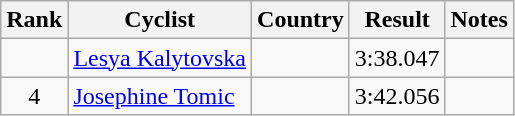<table class="wikitable sortable" style="text-align:center;">
<tr>
<th>Rank</th>
<th class="unsortable">Cyclist</th>
<th>Country</th>
<th>Result</th>
<th class="unsortable">Notes</th>
</tr>
<tr>
<td></td>
<td align="left"><a href='#'>Lesya Kalytovska</a></td>
<td align="left"></td>
<td>3:38.047</td>
<td></td>
</tr>
<tr>
<td>4</td>
<td align="left"><a href='#'>Josephine Tomic</a></td>
<td align="left"></td>
<td>3:42.056</td>
<td></td>
</tr>
</table>
